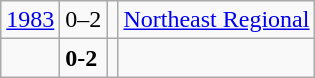<table class="wikitable">
<tr>
<td><a href='#'>1983</a></td>
<td>0–2</td>
<td></td>
<td><a href='#'>Northeast Regional</a></td>
</tr>
<tr>
<td></td>
<td><strong>0-2</strong></td>
<td><strong></strong></td>
<td></td>
</tr>
</table>
